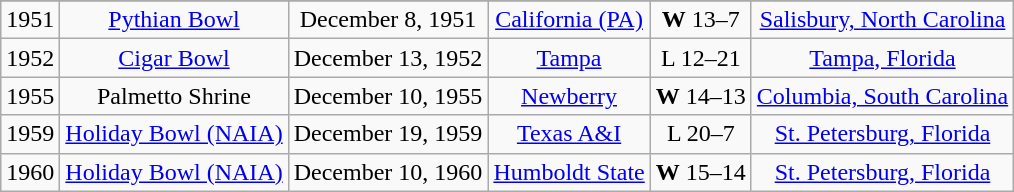<table class="wikitable">
<tr>
</tr>
<tr style="text-align:center;">
<td>1951</td>
<td><a href='#'>Pythian Bowl</a></td>
<td>December 8, 1951</td>
<td><a href='#'>California (PA)</a></td>
<td><strong>W</strong> 13–7</td>
<td><a href='#'>Salisbury, North Carolina</a></td>
</tr>
<tr style="text-align:center;">
<td>1952</td>
<td><a href='#'>Cigar Bowl</a></td>
<td>December 13, 1952</td>
<td><a href='#'>Tampa</a></td>
<td>L 12–21</td>
<td><a href='#'>Tampa, Florida</a></td>
</tr>
<tr style="text-align:center;">
<td>1955</td>
<td>Palmetto Shrine</td>
<td>December 10, 1955</td>
<td><a href='#'>Newberry</a></td>
<td><strong>W</strong> 14–13</td>
<td><a href='#'>Columbia, South Carolina</a></td>
</tr>
<tr style="text-align:center;">
<td>1959</td>
<td><a href='#'>Holiday Bowl (NAIA)</a></td>
<td>December 19, 1959</td>
<td><a href='#'>Texas A&I</a></td>
<td>L 20–7</td>
<td><a href='#'>St. Petersburg, Florida</a></td>
</tr>
<tr style="text-align:center;">
<td>1960</td>
<td><a href='#'>Holiday Bowl (NAIA)</a></td>
<td>December 10, 1960</td>
<td><a href='#'>Humboldt State</a></td>
<td><strong>W</strong> 15–14</td>
<td><a href='#'>St. Petersburg, Florida</a></td>
</tr>
</table>
